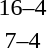<table style="text-align:center">
<tr>
<th width=200></th>
<th width=100></th>
<th width=200></th>
</tr>
<tr>
<td align=right><strong></strong></td>
<td>16–4</td>
<td align=left></td>
</tr>
<tr>
<td align=right><strong></strong></td>
<td>7–4</td>
<td align=left></td>
</tr>
</table>
